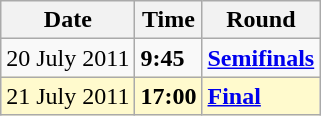<table class="wikitable">
<tr>
<th>Date</th>
<th>Time</th>
<th>Round</th>
</tr>
<tr>
<td>20 July 2011</td>
<td><strong>9:45</strong></td>
<td><strong><a href='#'>Semifinals</a></strong></td>
</tr>
<tr style=background:lemonchiffon>
<td>21 July 2011</td>
<td><strong>17:00</strong></td>
<td><strong><a href='#'>Final</a></strong></td>
</tr>
</table>
